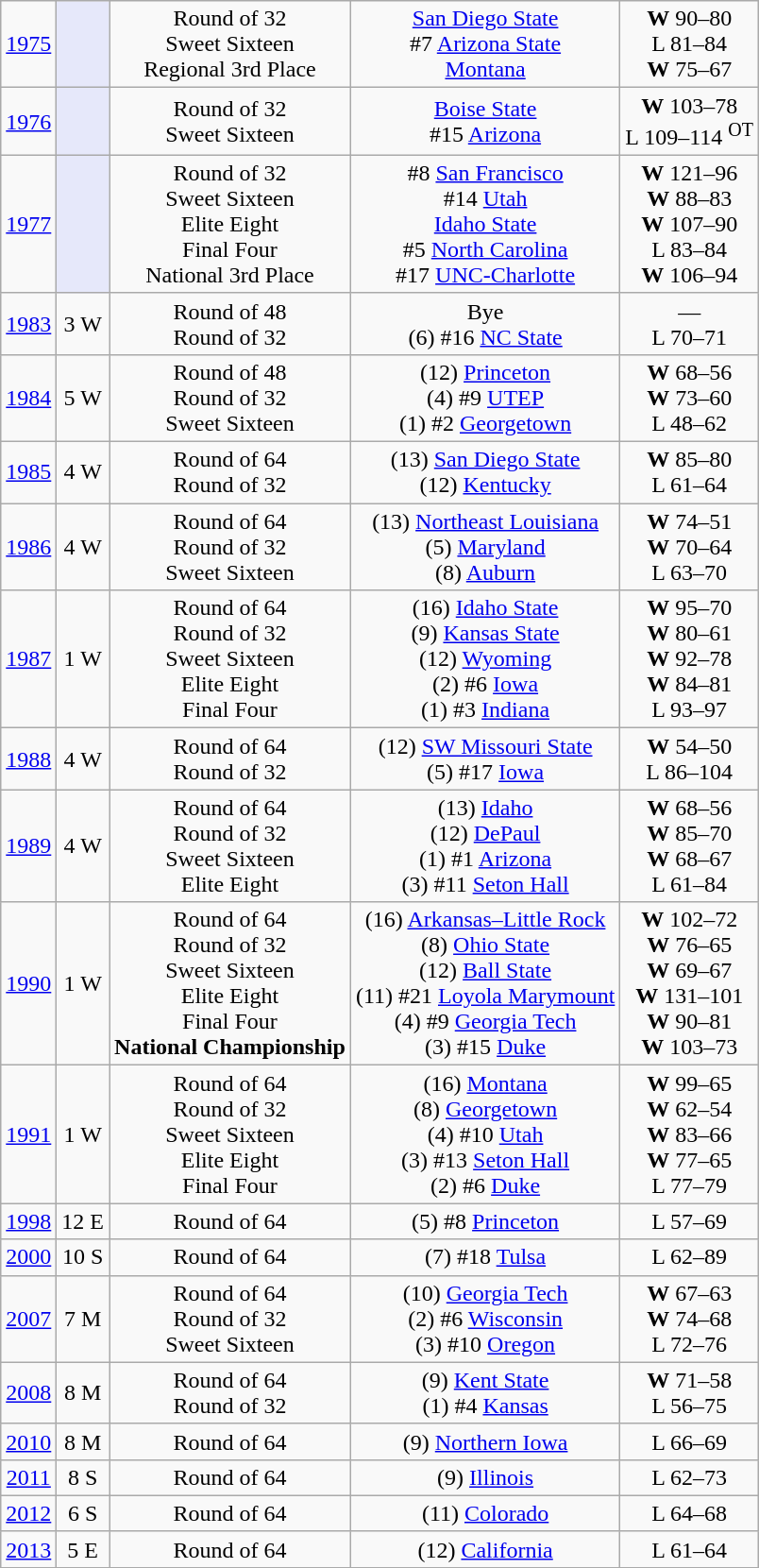<table class=wikitable style="text-align:center">
<tr>
<td><a href='#'>1975</a></td>
<td style="background:#E6E8FA;"></td>
<td>Round of 32<br>Sweet Sixteen<br>Regional 3rd Place</td>
<td><a href='#'>San Diego State</a><br>#7 <a href='#'>Arizona State</a><br><a href='#'>Montana</a></td>
<td><strong>W</strong> 90–80<br>L 81–84<br><strong>W</strong> 75–67</td>
</tr>
<tr>
<td><a href='#'>1976</a></td>
<td style="background:#E6E8FA;"></td>
<td>Round of 32<br>Sweet Sixteen</td>
<td><a href='#'>Boise State</a><br>#15 <a href='#'>Arizona</a></td>
<td><strong>W</strong> 103–78<br>L 109–114 <sup>OT</sup></td>
</tr>
<tr>
<td><a href='#'>1977</a></td>
<td style="background:#E6E8FA;"></td>
<td>Round of 32<br>Sweet Sixteen<br>Elite Eight<br>Final Four<br>National 3rd Place</td>
<td>#8 <a href='#'>San Francisco</a><br>#14 <a href='#'>Utah</a><br><a href='#'>Idaho State</a><br>#5 <a href='#'>North Carolina</a><br>#17 <a href='#'>UNC-Charlotte</a></td>
<td><strong>W</strong> 121–96<br><strong>W</strong> 88–83<br><strong>W</strong> 107–90<br>L 83–84<br><strong>W</strong> 106–94</td>
</tr>
<tr>
<td><a href='#'>1983</a></td>
<td>3 W</td>
<td>Round of 48<br>Round of 32</td>
<td>Bye<br>(6) #16 <a href='#'>NC State</a></td>
<td>—<br>L 70–71</td>
</tr>
<tr>
<td><a href='#'>1984</a></td>
<td>5 W</td>
<td>Round of 48<br>Round of 32<br>Sweet Sixteen</td>
<td>(12) <a href='#'>Princeton</a><br>(4) #9 <a href='#'>UTEP</a><br>(1) #2 <a href='#'>Georgetown</a></td>
<td><strong>W</strong> 68–56<br><strong>W</strong> 73–60<br>L 48–62</td>
</tr>
<tr>
<td><a href='#'>1985</a></td>
<td>4 W</td>
<td>Round of 64<br>Round of 32</td>
<td>(13) <a href='#'>San Diego State</a><br>(12) <a href='#'>Kentucky</a></td>
<td><strong>W</strong> 85–80<br>L 61–64</td>
</tr>
<tr>
<td><a href='#'>1986</a></td>
<td>4 W</td>
<td>Round of 64<br>Round of 32<br>Sweet Sixteen</td>
<td>(13) <a href='#'>Northeast Louisiana</a><br>(5) <a href='#'>Maryland</a><br>(8) <a href='#'>Auburn</a></td>
<td><strong>W</strong> 74–51<br><strong>W</strong> 70–64<br>L 63–70</td>
</tr>
<tr>
<td><a href='#'>1987</a></td>
<td>1 W</td>
<td>Round of 64<br>Round of 32<br>Sweet Sixteen<br>Elite Eight<br>Final Four</td>
<td>(16) <a href='#'>Idaho State</a><br>(9) <a href='#'>Kansas State</a><br>(12) <a href='#'>Wyoming</a><br>(2) #6 <a href='#'>Iowa</a><br>(1) #3 <a href='#'>Indiana</a></td>
<td><strong>W</strong> 95–70<br><strong>W</strong> 80–61<br><strong>W</strong> 92–78<br><strong>W</strong> 84–81<br>L 93–97</td>
</tr>
<tr>
<td><a href='#'>1988</a></td>
<td>4 W</td>
<td>Round of 64<br>Round of 32</td>
<td>(12) <a href='#'>SW Missouri State</a><br>(5) #17 <a href='#'>Iowa</a></td>
<td><strong>W</strong> 54–50<br>L 86–104</td>
</tr>
<tr>
<td><a href='#'>1989</a></td>
<td>4 W</td>
<td>Round of 64<br>Round of 32<br>Sweet Sixteen<br>Elite Eight</td>
<td>(13) <a href='#'>Idaho</a><br>(12) <a href='#'>DePaul</a><br>(1) #1 <a href='#'>Arizona</a><br>(3) #11 <a href='#'>Seton Hall</a></td>
<td><strong>W</strong> 68–56<br><strong>W</strong> 85–70<br><strong>W</strong> 68–67<br>L 61–84</td>
</tr>
<tr>
<td><a href='#'>1990</a></td>
<td>1 W</td>
<td>Round of 64<br>Round of 32<br>Sweet Sixteen<br>Elite Eight<br>Final Four<br><strong>National Championship</strong></td>
<td>(16) <a href='#'>Arkansas–Little Rock</a><br>(8) <a href='#'>Ohio State</a><br>(12) <a href='#'>Ball State</a><br>(11) #21 <a href='#'>Loyola Marymount</a><br> (4) #9 <a href='#'>Georgia Tech</a><br>(3) #15 <a href='#'>Duke</a></td>
<td><strong>W</strong> 102–72<br><strong>W</strong> 76–65<br><strong>W</strong> 69–67<br><strong>W</strong> 131–101<br><strong>W</strong> 90–81<br><strong>W</strong> 103–73</td>
</tr>
<tr>
<td><a href='#'>1991</a></td>
<td>1 W</td>
<td>Round of 64<br>Round of 32<br>Sweet Sixteen<br>Elite Eight<br>Final Four</td>
<td>(16) <a href='#'>Montana</a><br>(8) <a href='#'>Georgetown</a><br>(4) #10 <a href='#'>Utah</a><br>(3) #13 <a href='#'>Seton Hall</a><br>(2) #6 <a href='#'>Duke</a></td>
<td><strong>W</strong> 99–65<br><strong>W</strong> 62–54<br><strong>W</strong> 83–66<br><strong>W</strong> 77–65<br>L 77–79</td>
</tr>
<tr>
<td><a href='#'>1998</a></td>
<td>12 E</td>
<td>Round of 64</td>
<td>(5) #8 <a href='#'>Princeton</a></td>
<td>L 57–69</td>
</tr>
<tr>
<td><a href='#'>2000</a></td>
<td>10 S</td>
<td>Round of 64</td>
<td>(7) #18 <a href='#'>Tulsa</a></td>
<td>L 62–89</td>
</tr>
<tr>
<td><a href='#'>2007</a></td>
<td>7 M</td>
<td>Round of 64<br>Round of 32<br>Sweet Sixteen</td>
<td>(10) <a href='#'>Georgia Tech</a><br>(2) #6 <a href='#'>Wisconsin</a><br>(3) #10 <a href='#'>Oregon</a></td>
<td><strong>W</strong> 67–63<br><strong>W</strong> 74–68<br>L 72–76</td>
</tr>
<tr>
<td><a href='#'>2008</a></td>
<td>8 M</td>
<td>Round of 64<br>Round of 32</td>
<td>(9) <a href='#'>Kent State</a><br>(1) #4 <a href='#'>Kansas</a></td>
<td><strong>W</strong> 71–58<br>L 56–75</td>
</tr>
<tr>
<td><a href='#'>2010</a></td>
<td>8 M</td>
<td>Round of 64</td>
<td>(9) <a href='#'>Northern Iowa</a></td>
<td>L 66–69</td>
</tr>
<tr>
<td><a href='#'>2011</a></td>
<td>8 S</td>
<td>Round of 64</td>
<td>(9) <a href='#'>Illinois</a></td>
<td>L 62–73</td>
</tr>
<tr>
<td><a href='#'>2012</a></td>
<td>6 S</td>
<td>Round of 64</td>
<td>(11) <a href='#'>Colorado</a></td>
<td>L 64–68</td>
</tr>
<tr>
<td><a href='#'>2013</a></td>
<td>5 E</td>
<td>Round of 64</td>
<td>(12) <a href='#'>California</a></td>
<td>L 61–64</td>
</tr>
</table>
